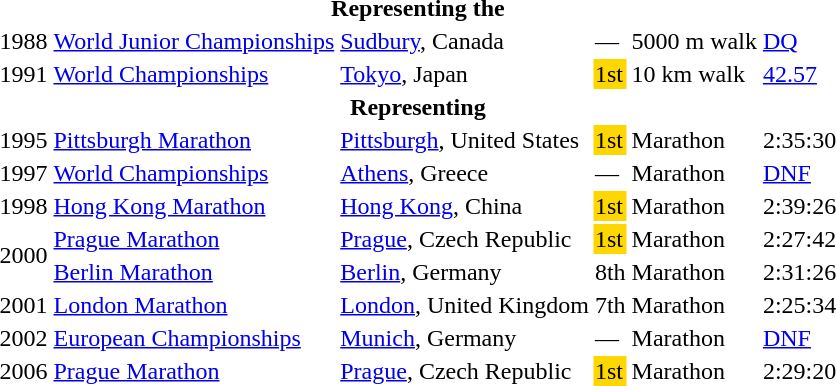<table>
<tr>
<th colspan="6">Representing the </th>
</tr>
<tr>
<td>1988</td>
<td><a href='#'>World Junior Championships</a></td>
<td><a href='#'>Sudbury</a>, Canada</td>
<td>—</td>
<td>5000 m walk</td>
<td><a href='#'>DQ</a></td>
</tr>
<tr>
<td>1991</td>
<td><a href='#'>World Championships</a></td>
<td><a href='#'>Tokyo</a>, Japan</td>
<td bgcolor="gold">1st</td>
<td>10 km walk</td>
<td><a href='#'>42.57</a></td>
</tr>
<tr>
<th colspan="6">Representing </th>
</tr>
<tr>
<td>1995</td>
<td><a href='#'>Pittsburgh Marathon</a></td>
<td><a href='#'>Pittsburgh</a>, United States</td>
<td bgcolor="gold">1st</td>
<td>Marathon</td>
<td>2:35:30</td>
</tr>
<tr>
<td>1997</td>
<td><a href='#'>World Championships</a></td>
<td><a href='#'>Athens</a>, Greece</td>
<td>—</td>
<td>Marathon</td>
<td><a href='#'>DNF</a></td>
</tr>
<tr>
<td>1998</td>
<td><a href='#'>Hong Kong Marathon</a></td>
<td><a href='#'>Hong Kong</a>, China</td>
<td bgcolor="gold">1st</td>
<td>Marathon</td>
<td>2:39:26</td>
</tr>
<tr>
<td rowspan=2>2000</td>
<td><a href='#'>Prague Marathon</a></td>
<td><a href='#'>Prague</a>, Czech Republic</td>
<td bgcolor="gold">1st</td>
<td>Marathon</td>
<td>2:27:42</td>
</tr>
<tr>
<td><a href='#'>Berlin Marathon</a></td>
<td><a href='#'>Berlin</a>, Germany</td>
<td>8th</td>
<td>Marathon</td>
<td>2:31:26</td>
</tr>
<tr>
<td>2001</td>
<td><a href='#'>London Marathon</a></td>
<td><a href='#'>London</a>, United Kingdom</td>
<td>7th</td>
<td>Marathon</td>
<td>2:25:34</td>
</tr>
<tr>
<td>2002</td>
<td><a href='#'>European Championships</a></td>
<td><a href='#'>Munich</a>, Germany</td>
<td>—</td>
<td>Marathon</td>
<td><a href='#'>DNF</a></td>
</tr>
<tr>
<td>2006</td>
<td><a href='#'>Prague Marathon</a></td>
<td><a href='#'>Prague</a>, Czech Republic</td>
<td bgcolor="gold">1st</td>
<td>Marathon</td>
<td>2:29:20</td>
</tr>
</table>
